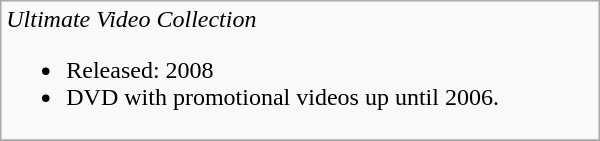<table class="wikitable" width="400px">
<tr>
<td align="left"><em>Ultimate Video Collection</em><br><ul><li>Released: 2008</li><li>DVD with promotional videos up until 2006.</li></ul></td>
</tr>
<tr>
</tr>
</table>
